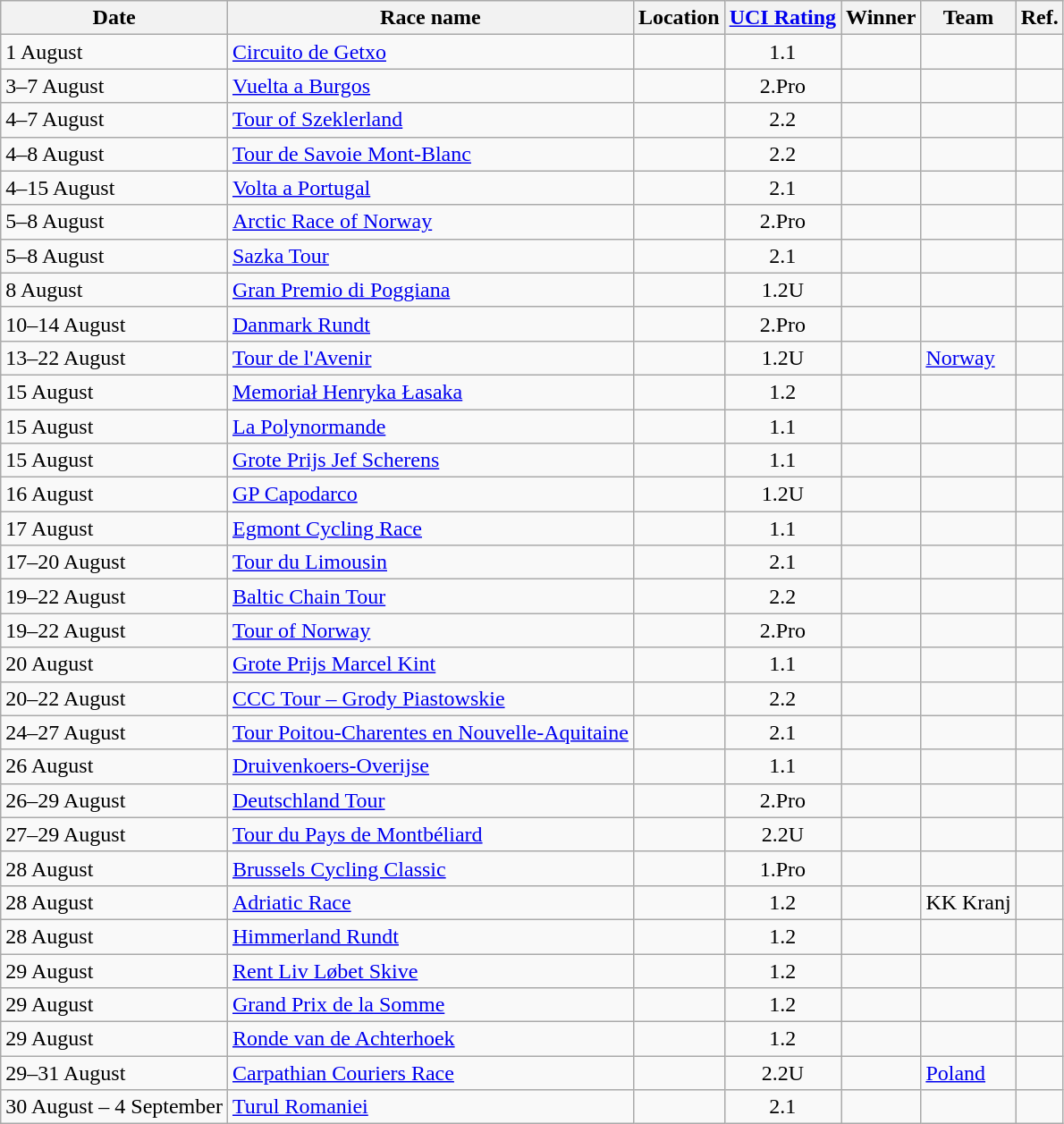<table class="wikitable sortable">
<tr>
<th>Date</th>
<th>Race name</th>
<th>Location</th>
<th><a href='#'>UCI Rating</a></th>
<th>Winner</th>
<th>Team</th>
<th>Ref.</th>
</tr>
<tr>
<td>1 August</td>
<td><a href='#'>Circuito de Getxo</a></td>
<td></td>
<td align="center">1.1</td>
<td></td>
<td></td>
<td align="center"></td>
</tr>
<tr>
<td>3–7 August</td>
<td><a href='#'>Vuelta a Burgos</a></td>
<td></td>
<td align="center">2.Pro</td>
<td></td>
<td></td>
<td align="center"></td>
</tr>
<tr>
<td>4–7 August</td>
<td><a href='#'>Tour of Szeklerland</a></td>
<td></td>
<td align="center">2.2</td>
<td></td>
<td></td>
<td align="center"></td>
</tr>
<tr>
<td>4–8 August</td>
<td><a href='#'>Tour de Savoie Mont-Blanc</a></td>
<td></td>
<td align="center">2.2</td>
<td></td>
<td></td>
<td align="center"></td>
</tr>
<tr>
<td>4–15 August</td>
<td><a href='#'>Volta a Portugal</a></td>
<td></td>
<td align="center">2.1</td>
<td></td>
<td></td>
<td align="center"></td>
</tr>
<tr>
<td>5–8 August</td>
<td><a href='#'>Arctic Race of Norway</a></td>
<td></td>
<td align="center">2.Pro</td>
<td></td>
<td></td>
<td align="center"></td>
</tr>
<tr>
<td>5–8 August</td>
<td><a href='#'>Sazka Tour</a></td>
<td></td>
<td align="center">2.1</td>
<td></td>
<td></td>
<td align="center"></td>
</tr>
<tr>
<td>8 August</td>
<td><a href='#'>Gran Premio di Poggiana</a></td>
<td></td>
<td align="center">1.2U</td>
<td></td>
<td></td>
<td align="center"></td>
</tr>
<tr>
<td>10–14 August</td>
<td><a href='#'>Danmark Rundt</a></td>
<td></td>
<td align="center">2.Pro</td>
<td></td>
<td></td>
<td align="center"></td>
</tr>
<tr>
<td>13–22 August</td>
<td><a href='#'>Tour de l'Avenir</a></td>
<td></td>
<td align="center">1.2U</td>
<td></td>
<td><a href='#'>Norway</a></td>
<td align="center"></td>
</tr>
<tr>
<td>15 August</td>
<td><a href='#'>Memoriał Henryka Łasaka</a></td>
<td></td>
<td align="center">1.2</td>
<td></td>
<td></td>
<td align="center"></td>
</tr>
<tr>
<td>15 August</td>
<td><a href='#'>La Polynormande</a></td>
<td></td>
<td align="center">1.1</td>
<td></td>
<td></td>
<td align="center"></td>
</tr>
<tr>
<td>15 August</td>
<td><a href='#'>Grote Prijs Jef Scherens</a></td>
<td></td>
<td align="center">1.1</td>
<td></td>
<td></td>
<td align="center"></td>
</tr>
<tr>
<td>16 August</td>
<td><a href='#'>GP Capodarco</a></td>
<td></td>
<td align="center">1.2U</td>
<td></td>
<td></td>
<td align="center"></td>
</tr>
<tr>
<td>17 August</td>
<td><a href='#'>Egmont Cycling Race</a></td>
<td></td>
<td align="center">1.1</td>
<td></td>
<td></td>
<td align="center"></td>
</tr>
<tr>
<td>17–20 August</td>
<td><a href='#'>Tour du Limousin</a></td>
<td></td>
<td align="center">2.1</td>
<td></td>
<td></td>
<td align="center"></td>
</tr>
<tr>
<td>19–22 August</td>
<td><a href='#'>Baltic Chain Tour</a></td>
<td></td>
<td align="center">2.2</td>
<td></td>
<td></td>
<td align="center"></td>
</tr>
<tr>
<td>19–22 August</td>
<td><a href='#'>Tour of Norway</a></td>
<td></td>
<td align="center">2.Pro</td>
<td></td>
<td></td>
<td align="center"></td>
</tr>
<tr>
<td>20 August</td>
<td><a href='#'>Grote Prijs Marcel Kint</a></td>
<td></td>
<td align="center">1.1</td>
<td></td>
<td></td>
<td align="center"></td>
</tr>
<tr>
<td>20–22 August</td>
<td><a href='#'>CCC Tour – Grody Piastowskie</a></td>
<td></td>
<td align="center">2.2</td>
<td></td>
<td></td>
<td align="center"></td>
</tr>
<tr>
<td>24–27 August</td>
<td><a href='#'>Tour Poitou-Charentes en Nouvelle-Aquitaine</a></td>
<td></td>
<td align="center">2.1</td>
<td></td>
<td></td>
<td align="center"></td>
</tr>
<tr>
<td>26 August</td>
<td><a href='#'>Druivenkoers-Overijse</a></td>
<td></td>
<td align="center">1.1</td>
<td></td>
<td></td>
<td align="center"></td>
</tr>
<tr>
<td>26–29 August</td>
<td><a href='#'>Deutschland Tour</a></td>
<td></td>
<td align="center">2.Pro</td>
<td></td>
<td></td>
<td align="center"></td>
</tr>
<tr>
<td>27–29 August</td>
<td><a href='#'>Tour du Pays de Montbéliard</a></td>
<td></td>
<td align="center">2.2U</td>
<td></td>
<td></td>
<td align="center"></td>
</tr>
<tr>
<td>28 August</td>
<td><a href='#'>Brussels Cycling Classic</a></td>
<td></td>
<td align="center">1.Pro</td>
<td></td>
<td></td>
<td align="center"></td>
</tr>
<tr>
<td>28 August</td>
<td><a href='#'>Adriatic Race</a></td>
<td></td>
<td align="center">1.2</td>
<td></td>
<td>KK Kranj</td>
<td align="center"></td>
</tr>
<tr>
<td>28 August</td>
<td><a href='#'>Himmerland Rundt</a></td>
<td></td>
<td align="center">1.2</td>
<td></td>
<td></td>
<td align=center></td>
</tr>
<tr>
<td>29 August</td>
<td><a href='#'>Rent Liv Løbet Skive</a></td>
<td></td>
<td align="center">1.2</td>
<td></td>
<td></td>
<td align="center"></td>
</tr>
<tr>
<td>29 August</td>
<td><a href='#'>Grand Prix de la Somme</a></td>
<td></td>
<td align="center">1.2</td>
<td></td>
<td></td>
<td align="center"></td>
</tr>
<tr>
<td>29 August</td>
<td><a href='#'>Ronde van de Achterhoek</a></td>
<td></td>
<td align="center">1.2</td>
<td></td>
<td></td>
<td align="center"></td>
</tr>
<tr>
<td>29–31 August</td>
<td><a href='#'>Carpathian Couriers Race</a></td>
<td></td>
<td align="center">2.2U</td>
<td></td>
<td><a href='#'>Poland</a></td>
<td align="center"></td>
</tr>
<tr>
<td>30 August – 4 September</td>
<td><a href='#'>Turul Romaniei</a></td>
<td></td>
<td align="center">2.1</td>
<td></td>
<td></td>
<td align="center"></td>
</tr>
</table>
